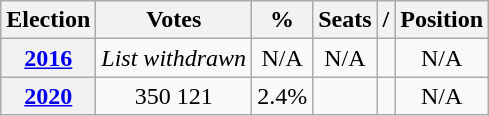<table class="wikitable" style="text-align:center">
<tr>
<th>Election</th>
<th><strong>Votes</strong></th>
<th><strong>%</strong></th>
<th><strong>Seats</strong></th>
<th>/</th>
<th>Position</th>
</tr>
<tr>
<th><a href='#'>2016</a></th>
<td><em>List withdrawn</em></td>
<td>N/A</td>
<td>N/A</td>
<td></td>
<td>N/A</td>
</tr>
<tr>
<th><a href='#'>2020</a></th>
<td>350 121</td>
<td>2.4%</td>
<td></td>
<td></td>
<td>N/A</td>
</tr>
</table>
